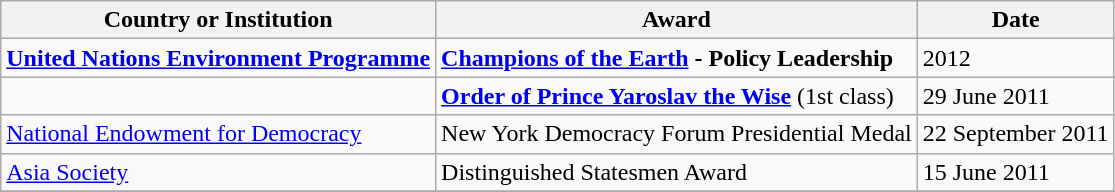<table class="wikitable sortable">
<tr>
<th>Country or Institution</th>
<th>Award</th>
<th>Date</th>
</tr>
<tr>
<td><strong><a href='#'>United Nations Environment Programme</a></strong></td>
<td><strong><a href='#'>Champions of the Earth</a> - Policy Leadership</strong></td>
<td>2012</td>
</tr>
<tr>
<td><strong></strong></td>
<td> <strong><a href='#'>Order of Prince Yaroslav the Wise</a></strong> (1st class)</td>
<td>29 June 2011</td>
</tr>
<tr>
<td><a href='#'>National Endowment for Democracy</a></td>
<td>New York Democracy Forum Presidential Medal</td>
<td>22 September 2011</td>
</tr>
<tr>
<td><a href='#'>Asia Society</a></td>
<td>Distinguished Statesmen Award</td>
<td>15 June 2011</td>
</tr>
<tr>
</tr>
</table>
